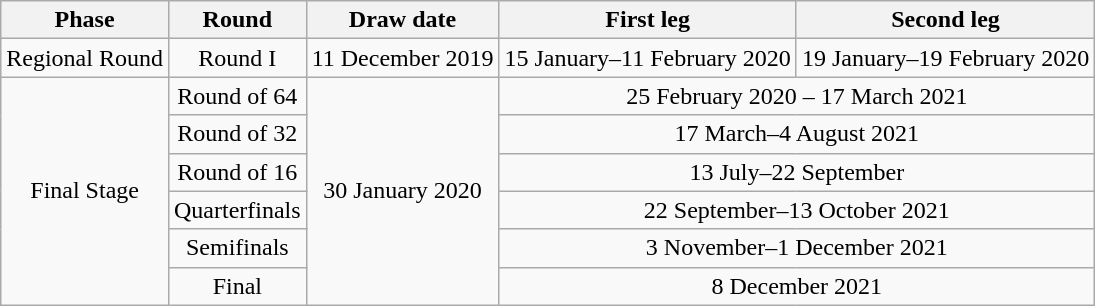<table class="wikitable" style="text-align:center">
<tr>
<th>Phase</th>
<th>Round</th>
<th>Draw date</th>
<th>First leg</th>
<th>Second leg</th>
</tr>
<tr>
<td>Regional Round</td>
<td>Round I</td>
<td>11 December 2019</td>
<td>15 January–11 February 2020</td>
<td>19 January–19 February 2020</td>
</tr>
<tr>
<td rowspan=6>Final Stage</td>
<td>Round of 64</td>
<td rowspan=6>30 January 2020</td>
<td colspan=2>25 February 2020 – 17 March 2021</td>
</tr>
<tr>
<td>Round of 32</td>
<td colspan=2>17 March–4 August 2021</td>
</tr>
<tr>
<td>Round of 16</td>
<td colspan=2>13 July–22 September</td>
</tr>
<tr>
<td>Quarterfinals</td>
<td colspan=2>22 September–13 October 2021</td>
</tr>
<tr>
<td>Semifinals</td>
<td colspan=2>3 November–1 December 2021</td>
</tr>
<tr>
<td>Final</td>
<td colspan=2>8 December 2021</td>
</tr>
</table>
